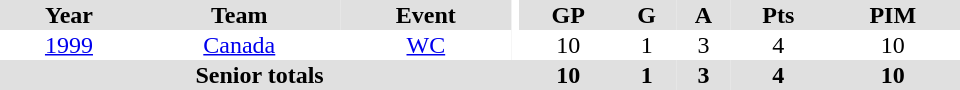<table border="0" cellpadding="1" cellspacing="0" ID="Table3" style="text-align:center; width:40em">
<tr bgcolor="#e0e0e0">
<th>Year</th>
<th>Team</th>
<th>Event</th>
<th rowspan="102" bgcolor="#ffffff"></th>
<th>GP</th>
<th>G</th>
<th>A</th>
<th>Pts</th>
<th>PIM</th>
</tr>
<tr>
<td><a href='#'>1999</a></td>
<td><a href='#'>Canada</a></td>
<td><a href='#'>WC</a></td>
<td>10</td>
<td>1</td>
<td>3</td>
<td>4</td>
<td>10</td>
</tr>
<tr bgcolor="#e0e0e0">
<th colspan="4">Senior totals</th>
<th>10</th>
<th>1</th>
<th>3</th>
<th>4</th>
<th>10</th>
</tr>
</table>
